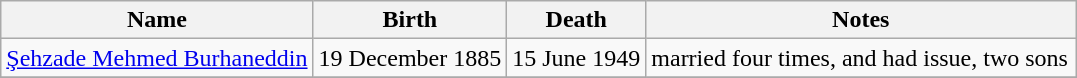<table class="wikitable">
<tr>
<th>Name</th>
<th>Birth</th>
<th>Death</th>
<th style="width:40%;">Notes</th>
</tr>
<tr>
<td><a href='#'>Şehzade Mehmed Burhaneddin</a></td>
<td>19 December 1885</td>
<td>15 June 1949</td>
<td>married four times, and had issue, two sons</td>
</tr>
<tr>
</tr>
</table>
